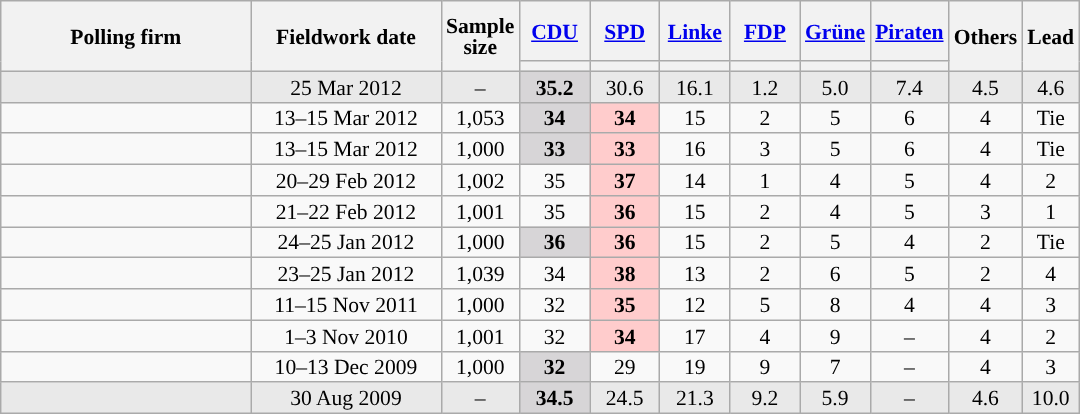<table class="wikitable sortable" style="text-align:center;font-size:90%;line-height:14px;">
<tr style="height:40px;">
<th style="width:160px;" rowspan="2">Polling firm</th>
<th style="width:120px;" rowspan="2">Fieldwork date</th>
<th style="width:35px;" rowspan="2">Sample<br>size</th>
<th class="unsortable" style="width:40px;"><a href='#'>CDU</a></th>
<th class="unsortable" style="width:40px;"><a href='#'>SPD</a></th>
<th class="unsortable" style="width:40px;"><a href='#'>Linke</a></th>
<th class="unsortable" style="width:40px;"><a href='#'>FDP</a></th>
<th class="unsortable" style="width:40px;"><a href='#'>Grüne</a></th>
<th class="unsortable" style="width:40px;"><a href='#'>Piraten</a></th>
<th class="unsortable" style="width:40px;" rowspan="2">Others</th>
<th style="width:30px;" rowspan="2">Lead</th>
</tr>
<tr>
<th style="background:"></th>
<th style="background:"></th>
<th style="background:"></th>
<th style="background:"></th>
<th style="background:"></th>
<th style="background:"></th>
</tr>
<tr style="background:#E9E9E9;">
<td></td>
<td data-sort-value="2012-03-25">25 Mar 2012</td>
<td>–</td>
<td style="background:#D7D5D7;"><strong>35.2</strong></td>
<td>30.6</td>
<td>16.1</td>
<td>1.2</td>
<td>5.0</td>
<td>7.4</td>
<td>4.5</td>
<td style="background:">4.6</td>
</tr>
<tr>
<td></td>
<td data-sort-value="2012-03-16">13–15 Mar 2012</td>
<td>1,053</td>
<td style="background:#D7D5D7;"><strong>34</strong></td>
<td style="background:#FFCCCC;"><strong>34</strong></td>
<td>15</td>
<td>2</td>
<td>5</td>
<td>6</td>
<td>4</td>
<td data-sort-value="0">Tie</td>
</tr>
<tr>
<td></td>
<td data-sort-value="2012-03-15">13–15 Mar 2012</td>
<td>1,000</td>
<td style="background:#D7D5D7;"><strong>33</strong></td>
<td style="background:#FFCCCC;"><strong>33</strong></td>
<td>16</td>
<td>3</td>
<td>5</td>
<td>6</td>
<td>4</td>
<td data-sort-value="0">Tie</td>
</tr>
<tr>
<td></td>
<td data-sort-value="2012-03-09">20–29 Feb 2012</td>
<td>1,002</td>
<td>35</td>
<td style="background:#FFCCCC;"><strong>37</strong></td>
<td>14</td>
<td>1</td>
<td>4</td>
<td>5</td>
<td>4</td>
<td style="background:">2</td>
</tr>
<tr>
<td></td>
<td data-sort-value="2012-02-23">21–22 Feb 2012</td>
<td>1,001</td>
<td>35</td>
<td style="background:#FFCCCC;"><strong>36</strong></td>
<td>15</td>
<td>2</td>
<td>4</td>
<td>5</td>
<td>3</td>
<td style="background:">1</td>
</tr>
<tr>
<td></td>
<td data-sort-value="2012-01-27">24–25 Jan 2012</td>
<td>1,000</td>
<td style="background:#D7D5D7;"><strong>36</strong></td>
<td style="background:#FFCCCC;"><strong>36</strong></td>
<td>15</td>
<td>2</td>
<td>5</td>
<td>4</td>
<td>2</td>
<td data-sort-value="0">Tie</td>
</tr>
<tr>
<td></td>
<td data-sort-value="2012-01-26">23–25 Jan 2012</td>
<td>1,039</td>
<td>34</td>
<td style="background:#FFCCCC;"><strong>38</strong></td>
<td>13</td>
<td>2</td>
<td>6</td>
<td>5</td>
<td>2</td>
<td style="background:">4</td>
</tr>
<tr>
<td></td>
<td data-sort-value="2011-11-16">11–15 Nov 2011</td>
<td>1,000</td>
<td>32</td>
<td style="background:#FFCCCC;"><strong>35</strong></td>
<td>12</td>
<td>5</td>
<td>8</td>
<td>4</td>
<td>4</td>
<td style="background:">3</td>
</tr>
<tr>
<td></td>
<td data-sort-value="2010-11-04">1–3 Nov 2010</td>
<td>1,001</td>
<td>32</td>
<td style="background:#FFCCCC;"><strong>34</strong></td>
<td>17</td>
<td>4</td>
<td>9</td>
<td>–</td>
<td>4</td>
<td style="background:">2</td>
</tr>
<tr>
<td></td>
<td data-sort-value="2009-12-15">10–13 Dec 2009</td>
<td>1,000</td>
<td style="background:#D7D5D7;"><strong>32</strong></td>
<td>29</td>
<td>19</td>
<td>9</td>
<td>7</td>
<td>–</td>
<td>4</td>
<td style="background:">3</td>
</tr>
<tr style="background:#E9E9E9;">
<td></td>
<td data-sort-value="2009-08-30">30 Aug 2009</td>
<td>–</td>
<td style="background:#D7D5D7;"><strong>34.5</strong></td>
<td>24.5</td>
<td>21.3</td>
<td>9.2</td>
<td>5.9</td>
<td>–</td>
<td>4.6</td>
<td style="background:">10.0</td>
</tr>
</table>
